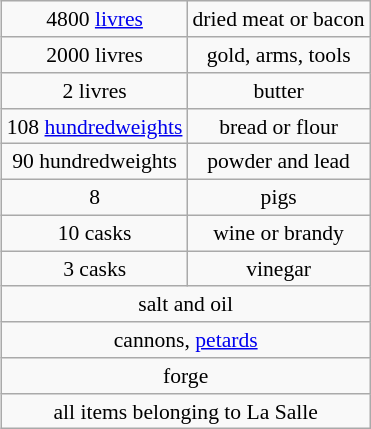<table class="wikitable" style="text-align:center; font-size:90%"  align="right" border="1">
<tr>
<td>4800 <a href='#'>livres</a></td>
<td>dried meat or bacon</td>
</tr>
<tr>
<td>2000 livres</td>
<td>gold, arms, tools</td>
</tr>
<tr>
<td>2 livres</td>
<td>butter</td>
</tr>
<tr>
<td>108 <a href='#'>hundredweights</a></td>
<td>bread or flour</td>
</tr>
<tr>
<td>90 hundredweights</td>
<td>powder and lead</td>
</tr>
<tr>
<td>8</td>
<td>pigs</td>
</tr>
<tr>
<td>10 casks</td>
<td>wine or brandy</td>
</tr>
<tr>
<td>3 casks</td>
<td>vinegar</td>
</tr>
<tr>
<td colspan=2>salt and oil</td>
</tr>
<tr>
<td colspan=2>cannons, <a href='#'>petards</a></td>
</tr>
<tr>
<td colspan=2>forge</td>
</tr>
<tr>
<td colspan=2>all items belonging to La Salle</td>
</tr>
</table>
